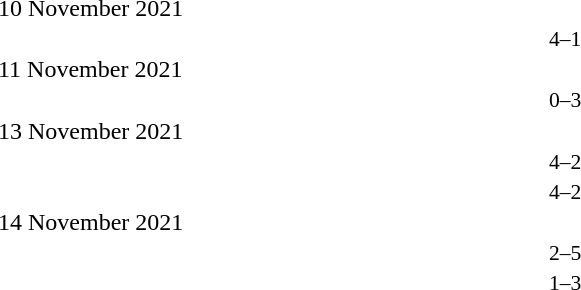<table style="width:100%;" cellspacing="1">
<tr>
<th width=25%></th>
<th width=2%></th>
<th width=6%></th>
<th width=2%></th>
<th width=25%></th>
</tr>
<tr>
<td>10 November 2021</td>
</tr>
<tr style=font-size:90%>
<td align=right></td>
<td></td>
<td align=center>4–1</td>
<td></td>
<td></td>
<td></td>
</tr>
<tr>
<td>11 November 2021</td>
</tr>
<tr style=font-size:90%>
<td align=right></td>
<td></td>
<td align=center>0–3</td>
<td></td>
<td></td>
<td></td>
</tr>
<tr>
<td>13 November 2021</td>
</tr>
<tr style=font-size:90%>
<td align=right></td>
<td></td>
<td align=center>4–2</td>
<td></td>
<td></td>
<td></td>
</tr>
<tr style=font-size:90%>
<td align=right></td>
<td></td>
<td align=center>4–2</td>
<td></td>
<td></td>
<td></td>
</tr>
<tr>
<td>14 November 2021</td>
</tr>
<tr style=font-size:90%>
<td align=right></td>
<td></td>
<td align=center>2–5</td>
<td></td>
<td></td>
<td></td>
</tr>
<tr style=font-size:90%>
<td align=right></td>
<td></td>
<td align=center>1–3</td>
<td></td>
<td></td>
<td></td>
</tr>
</table>
